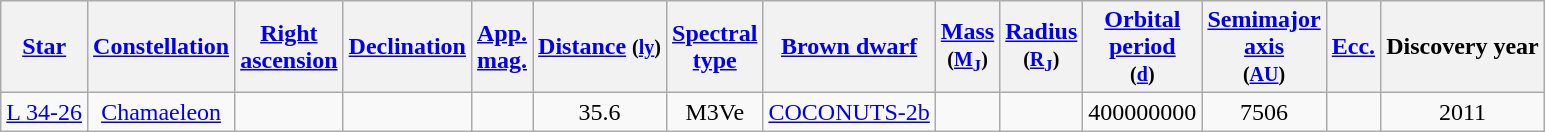<table class="wikitable sortable" style="text-align:center">
<tr>
<th><a href='#'>Star</a></th>
<th><a href='#'>Constellation</a></th>
<th><a href='#'>Right<br>ascension</a></th>
<th><a href='#'>Declination</a></th>
<th><a href='#'>App.<br>mag.</a></th>
<th><a href='#'>Distance</a> <small>(<a href='#'>ly</a>)</small></th>
<th><a href='#'>Spectral<br>type</a></th>
<th><a href='#'>Brown dwarf</a></th>
<th><a href='#'>Mass</a><br><small>(<a href='#'>M<sub>J</sub></a>)</small></th>
<th><a href='#'>Radius</a><br><small>(<a href='#'>R<sub>J</sub></a>)</small></th>
<th><a href='#'>Orbital<br>period</a><br><small>(<a href='#'>d</a>)</small></th>
<th><a href='#'>Semimajor<br>axis</a><br><small>(<a href='#'>AU</a>)</small></th>
<th><a href='#'>Ecc.</a></th>
<th>Discovery year</th>
</tr>
<tr>
<td><a href='#'>L 34-26</a></td>
<td><a href='#'>Chamaeleon</a></td>
<td></td>
<td></td>
<td></td>
<td>35.6</td>
<td>M3Ve</td>
<td><a href='#'>COCONUTS-2b</a></td>
<td></td>
<td></td>
<td>400000000</td>
<td>7506</td>
<td></td>
<td>2011</td>
</tr>
</table>
